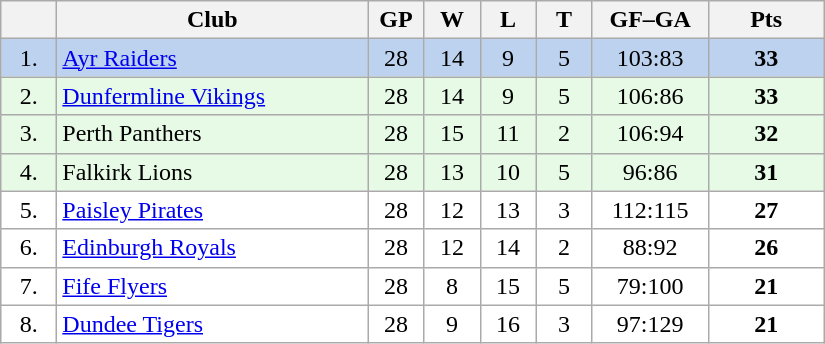<table class="wikitable">
<tr>
<th width="30"></th>
<th width="200">Club</th>
<th width="30">GP</th>
<th width="30">W</th>
<th width="30">L</th>
<th width="30">T</th>
<th width="70">GF–GA</th>
<th width="70">Pts</th>
</tr>
<tr bgcolor="#BCD2EE" align="center">
<td>1.</td>
<td align="left"><a href='#'>Ayr Raiders</a></td>
<td>28</td>
<td>14</td>
<td>9</td>
<td>5</td>
<td>103:83</td>
<td><strong>33</strong></td>
</tr>
<tr bgcolor="#e6fae6" align="center">
<td>2.</td>
<td align="left"><a href='#'>Dunfermline Vikings</a></td>
<td>28</td>
<td>14</td>
<td>9</td>
<td>5</td>
<td>106:86</td>
<td><strong>33</strong></td>
</tr>
<tr bgcolor="#e6fae6" align="center">
<td>3.</td>
<td align="left">Perth Panthers</td>
<td>28</td>
<td>15</td>
<td>11</td>
<td>2</td>
<td>106:94</td>
<td><strong>32</strong></td>
</tr>
<tr bgcolor="#e6fae6" align="center">
<td>4.</td>
<td align="left">Falkirk Lions</td>
<td>28</td>
<td>13</td>
<td>10</td>
<td>5</td>
<td>96:86</td>
<td><strong>31</strong></td>
</tr>
<tr bgcolor="#FFFFFF" align="center">
<td>5.</td>
<td align="left"><a href='#'>Paisley Pirates</a></td>
<td>28</td>
<td>12</td>
<td>13</td>
<td>3</td>
<td>112:115</td>
<td><strong>27</strong></td>
</tr>
<tr bgcolor="#FFFFFF" align="center">
<td>6.</td>
<td align="left"><a href='#'>Edinburgh Royals</a></td>
<td>28</td>
<td>12</td>
<td>14</td>
<td>2</td>
<td>88:92</td>
<td><strong>26</strong></td>
</tr>
<tr bgcolor="#FFFFFF" align="center">
<td>7.</td>
<td align="left"><a href='#'>Fife Flyers</a></td>
<td>28</td>
<td>8</td>
<td>15</td>
<td>5</td>
<td>79:100</td>
<td><strong>21</strong></td>
</tr>
<tr bgcolor="#FFFFFF" align="center">
<td>8.</td>
<td align="left"><a href='#'>Dundee Tigers</a></td>
<td>28</td>
<td>9</td>
<td>16</td>
<td>3</td>
<td>97:129</td>
<td><strong>21</strong></td>
</tr>
</table>
